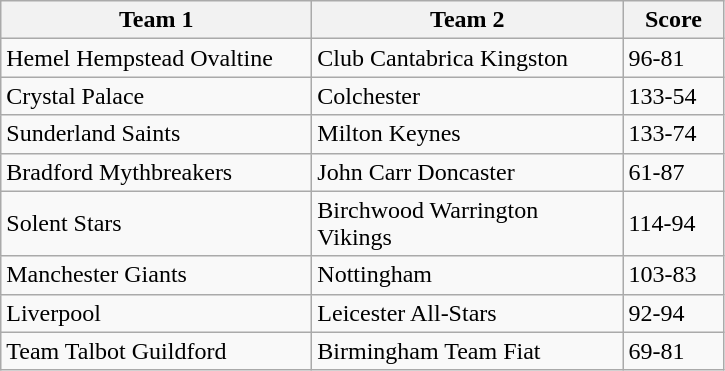<table class="wikitable" style="font-size: 100%">
<tr>
<th width=200>Team 1</th>
<th width=200>Team 2</th>
<th width=60>Score</th>
</tr>
<tr>
<td>Hemel Hempstead Ovaltine</td>
<td>Club Cantabrica Kingston</td>
<td>96-81</td>
</tr>
<tr>
<td>Crystal Palace</td>
<td>Colchester</td>
<td>133-54</td>
</tr>
<tr>
<td>Sunderland Saints</td>
<td>Milton Keynes</td>
<td>133-74</td>
</tr>
<tr>
<td>Bradford Mythbreakers</td>
<td>John Carr Doncaster</td>
<td>61-87</td>
</tr>
<tr>
<td>Solent Stars</td>
<td>Birchwood Warrington Vikings</td>
<td>114-94</td>
</tr>
<tr>
<td>Manchester Giants</td>
<td>Nottingham</td>
<td>103-83</td>
</tr>
<tr>
<td>Liverpool</td>
<td>Leicester All-Stars</td>
<td>92-94</td>
</tr>
<tr>
<td>Team Talbot Guildford</td>
<td>Birmingham Team Fiat</td>
<td>69-81</td>
</tr>
</table>
